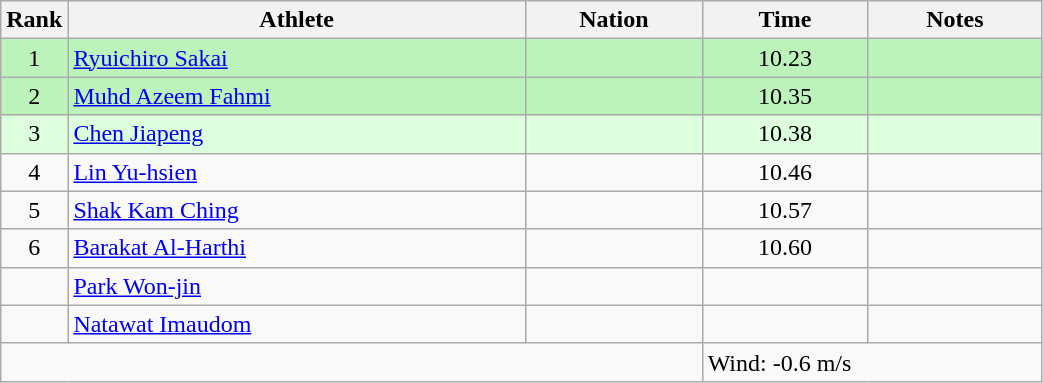<table class="wikitable sortable" style="text-align:center;width: 55%;">
<tr>
<th scope="col" style="width: 10px;">Rank</th>
<th scope="col">Athlete</th>
<th scope="col">Nation</th>
<th scope="col">Time</th>
<th scope="col">Notes</th>
</tr>
<tr bgcolor=bbf3bb>
<td>1</td>
<td align=left><a href='#'>Ryuichiro Sakai</a></td>
<td align=left></td>
<td>10.23</td>
<td></td>
</tr>
<tr bgcolor=bbf3bb>
<td>2</td>
<td align=left><a href='#'>Muhd Azeem Fahmi</a></td>
<td align=left></td>
<td>10.35</td>
<td></td>
</tr>
<tr bgcolor=ddffdd>
<td>3</td>
<td align=left><a href='#'>Chen Jiapeng</a></td>
<td align=left></td>
<td>10.38</td>
<td></td>
</tr>
<tr>
<td>4</td>
<td align=left><a href='#'>Lin Yu-hsien</a></td>
<td align=left></td>
<td>10.46</td>
<td></td>
</tr>
<tr>
<td>5</td>
<td align=left><a href='#'>Shak Kam Ching</a></td>
<td align=left></td>
<td>10.57</td>
<td></td>
</tr>
<tr>
<td>6</td>
<td align=left><a href='#'>Barakat Al-Harthi</a></td>
<td align=left></td>
<td>10.60</td>
<td></td>
</tr>
<tr>
<td></td>
<td align=left><a href='#'>Park Won-jin</a></td>
<td align=left></td>
<td></td>
<td></td>
</tr>
<tr>
<td></td>
<td align=left><a href='#'>Natawat Imaudom</a></td>
<td align=left></td>
<td></td>
<td></td>
</tr>
<tr class="sortbottom">
<td colspan="3"></td>
<td colspan="2" style="text-align:left;">Wind: -0.6 m/s</td>
</tr>
</table>
